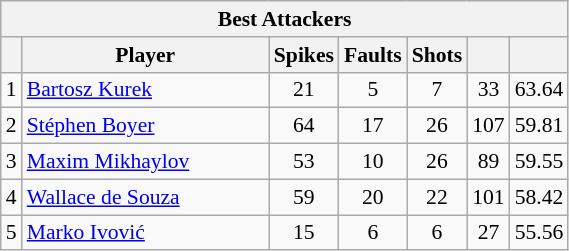<table class="wikitable sortable" style=font-size:90%>
<tr>
<th colspan=7>Best Attackers</th>
</tr>
<tr>
<th></th>
<th width=158>Player</th>
<th width=20>Spikes</th>
<th width=20>Faults</th>
<th width=20>Shots</th>
<th width=20></th>
<th width=20></th>
</tr>
<tr>
<td>1</td>
<td> <a href='#'>Bartosz Kurek</a></td>
<td align=center>21</td>
<td align=center>5</td>
<td align=center>7</td>
<td align=center>33</td>
<td align=center>63.64</td>
</tr>
<tr>
<td>2</td>
<td> <a href='#'>Stéphen Boyer</a></td>
<td align=center>64</td>
<td align=center>17</td>
<td align=center>26</td>
<td align=center>107</td>
<td align=center>59.81</td>
</tr>
<tr>
<td>3</td>
<td> <a href='#'>Maxim Mikhaylov</a></td>
<td align=center>53</td>
<td align=center>10</td>
<td align=center>26</td>
<td align=center>89</td>
<td align=center>59.55</td>
</tr>
<tr>
<td>4</td>
<td> <a href='#'>Wallace de Souza</a></td>
<td align=center>59</td>
<td align=center>20</td>
<td align=center>22</td>
<td align=center>101</td>
<td align=center>58.42</td>
</tr>
<tr>
<td>5</td>
<td> <a href='#'>Marko Ivović</a></td>
<td align=center>15</td>
<td align=center>6</td>
<td align=center>6</td>
<td align=center>27</td>
<td align=center>55.56</td>
</tr>
</table>
